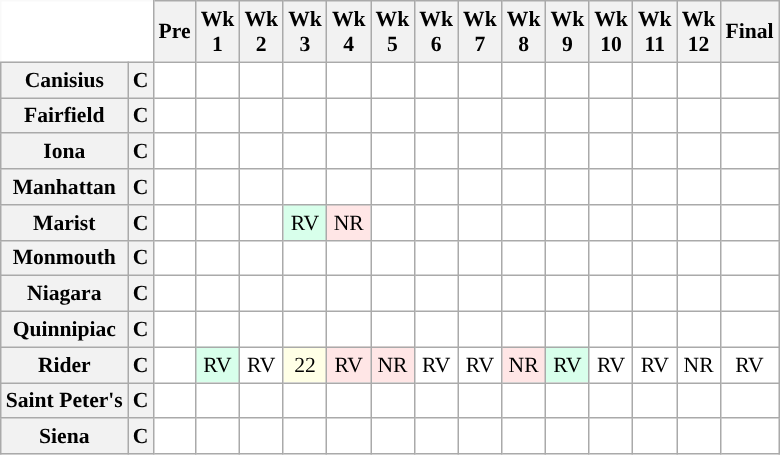<table class="wikitable" style="white-space:nowrap;font-size:90%;">
<tr>
<th colspan=2 style="background:white; border-top-style:hidden; border-left-style:hidden;"> </th>
<th>Pre</th>
<th>Wk<br>1</th>
<th>Wk<br>2</th>
<th>Wk<br>3</th>
<th>Wk<br>4</th>
<th>Wk<br>5</th>
<th>Wk<br>6</th>
<th>Wk<br>7</th>
<th>Wk<br>8</th>
<th>Wk<br>9</th>
<th>Wk<br>10</th>
<th>Wk<br>11</th>
<th>Wk<br>12</th>
<th>Final</th>
</tr>
<tr style="text-align:center;">
<th style="background:#">Canisius</th>
<th>C</th>
<td style="background:#FFF;"></td>
<td style="background:#FFF;"></td>
<td style="background:#FFF;"></td>
<td style="background:#FFF;"></td>
<td style="background:#FFF;"></td>
<td style="background:#FFF;"></td>
<td style="background:#FFF;"></td>
<td style="background:#FFF;"></td>
<td style="background:#FFF;"></td>
<td style="background:#FFF;"></td>
<td style="background:#FFF;"></td>
<td style="background:#FFF;"></td>
<td style="background:#FFF;"></td>
<td style="background:#FFF;"></td>
</tr>
<tr style="text-align:center;">
<th style="background:#">Fairfield</th>
<th>C</th>
<td style="background:#FFF;"></td>
<td style="background:#FFF;"></td>
<td style="background:#FFF;"></td>
<td style="background:#FFF;"></td>
<td style="background:#FFF;"></td>
<td style="background:#FFF;"></td>
<td style="background:#FFF;"></td>
<td style="background:#FFF;"></td>
<td style="background:#FFF;"></td>
<td style="background:#FFF;"></td>
<td style="background:#FFF;"></td>
<td style="background:#FFF;"></td>
<td style="background:#FFF;"></td>
<td style="background:#FFF;"></td>
</tr>
<tr style="text-align:center;">
<th style="background:#">Iona</th>
<th>C</th>
<td style="background:#FFF;"></td>
<td style="background:#FFF;"></td>
<td style="background:#FFF;"></td>
<td style="background:#FFF;"></td>
<td style="background:#FFF;"></td>
<td style="background:#FFF;"></td>
<td style="background:#FFF;"></td>
<td style="background:#FFF;"></td>
<td style="background:#FFF;"></td>
<td style="background:#FFF;"></td>
<td style="background:#FFF;"></td>
<td style="background:#FFF;"></td>
<td style="background:#FFF;"></td>
<td style="background:#FFF;"></td>
</tr>
<tr style="text-align:center;">
<th style="background:#">Manhattan</th>
<th>C</th>
<td style="background:#FFF;"></td>
<td style="background:#FFF;"></td>
<td style="background:#FFF;"></td>
<td style="background:#FFF;"></td>
<td style="background:#FFF;"></td>
<td style="background:#FFF;"></td>
<td style="background:#FFF;"></td>
<td style="background:#FFF;"></td>
<td style="background:#FFF;"></td>
<td style="background:#FFF;"></td>
<td style="background:#FFF;"></td>
<td style="background:#FFF;"></td>
<td style="background:#FFF;"></td>
<td style="background:#FFF;"></td>
</tr>
<tr style="text-align:center;">
<th style="background:#">Marist</th>
<th>C</th>
<td style="background:#FFF;"></td>
<td style="background:#FFF;"></td>
<td style="background:#FFF;"></td>
<td style="background:#D8FFEB;"> RV</td>
<td style="background:#FFE6E6;"> NR</td>
<td style="background:#FFF;"></td>
<td style="background:#FFF;"></td>
<td style="background:#FFF;"></td>
<td style="background:#FFF;"></td>
<td style="background:#FFF;"></td>
<td style="background:#FFF;"></td>
<td style="background:#FFF;"></td>
<td style="background:#FFF;"></td>
<td style="background:#FFF;"></td>
</tr>
<tr style="text-align:center;">
<th style="background:#">Monmouth</th>
<th>C</th>
<td style="background:#FFF;"></td>
<td style="background:#FFF;"></td>
<td style="background:#FFF;"></td>
<td style="background:#FFF;"></td>
<td style="background:#FFF;"></td>
<td style="background:#FFF;"></td>
<td style="background:#FFF;"></td>
<td style="background:#FFF;"></td>
<td style="background:#FFF;"></td>
<td style="background:#FFF;"></td>
<td style="background:#FFF;"></td>
<td style="background:#FFF;"></td>
<td style="background:#FFF;"></td>
<td style="background:#FFF;"></td>
</tr>
<tr style="text-align:center;">
<th style="background:#">Niagara</th>
<th>C</th>
<td style="background:#FFF;"></td>
<td style="background:#FFF;"></td>
<td style="background:#FFF;"></td>
<td style="background:#FFF;"></td>
<td style="background:#FFF;"></td>
<td style="background:#FFF;"></td>
<td style="background:#FFF;"></td>
<td style="background:#FFF;"></td>
<td style="background:#FFF;"></td>
<td style="background:#FFF;"></td>
<td style="background:#FFF;"></td>
<td style="background:#FFF;"></td>
<td style="background:#FFF;"></td>
<td style="background:#FFF;"></td>
</tr>
<tr style="text-align:center;">
<th style="background:#">Quinnipiac</th>
<th>C</th>
<td style="background:#FFF;"></td>
<td style="background:#FFF;"></td>
<td style="background:#FFF;"></td>
<td style="background:#FFF;"></td>
<td style="background:#FFF;"></td>
<td style="background:#FFF;"></td>
<td style="background:#FFF;"></td>
<td style="background:#FFF;"></td>
<td style="background:#FFF;"></td>
<td style="background:#FFF;"></td>
<td style="background:#FFF;"></td>
<td style="background:#FFF;"></td>
<td style="background:#FFF;"></td>
<td style="background:#FFF;"></td>
</tr>
<tr style="text-align:center;">
<th style="background:#">Rider</th>
<th>C</th>
<td style="background:#FFF;"></td>
<td style="background:#D8FFEB;"> RV</td>
<td style="background:#FFF;"> RV</td>
<td style="background:#FFFFE6;"> 22</td>
<td style="background:#FFE6E6;"> RV</td>
<td style="background:#FFE6E6;"> NR</td>
<td style="background:#FFF;"> RV</td>
<td style="background:#FFF;"> RV</td>
<td style="background:#FFE6E6;"> NR</td>
<td style="background:#D8FFEB;"> RV</td>
<td style="background:#FFF;"> RV</td>
<td style="background:#FFF;"> RV</td>
<td style="background:#FFF;"> NR</td>
<td style="background:#FFF;"> RV</td>
</tr>
<tr style="text-align:center;">
<th style="background:#">Saint Peter's</th>
<th>C</th>
<td style="background:#FFF;"></td>
<td style="background:#FFF;"></td>
<td style="background:#FFF;"></td>
<td style="background:#FFF;"></td>
<td style="background:#FFF;"></td>
<td style="background:#FFF;"></td>
<td style="background:#FFF;"></td>
<td style="background:#FFF;"></td>
<td style="background:#FFF;"></td>
<td style="background:#FFF;"></td>
<td style="background:#FFF;"></td>
<td style="background:#FFF;"></td>
<td style="background:#FFF;"></td>
<td style="background:#FFF;"></td>
</tr>
<tr style="text-align:center;">
<th style="background:#">Siena</th>
<th>C</th>
<td style="background:#FFF;"></td>
<td style="background:#FFF;"></td>
<td style="background:#FFF;"></td>
<td style="background:#FFF;"></td>
<td style="background:#FFF;"></td>
<td style="background:#FFF;"></td>
<td style="background:#FFF;"></td>
<td style="background:#FFF;"></td>
<td style="background:#FFF;"></td>
<td style="background:#FFF;"></td>
<td style="background:#FFF;"></td>
<td style="background:#FFF;"></td>
<td style="background:#FFF;"></td>
<td style="background:#FFF;"></td>
</tr>
</table>
